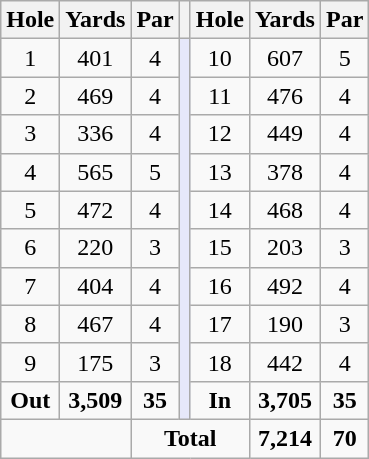<table class="wikitable" style="text-align:center; font-size:100%;">
<tr>
<th>Hole</th>
<th>Yards</th>
<th>Par</th>
<th></th>
<th>Hole</th>
<th>Yards</th>
<th>Par</th>
</tr>
<tr>
<td>1</td>
<td>401</td>
<td>4</td>
<td rowspan=10 style="background:#E6E8FA;"></td>
<td>10</td>
<td>607</td>
<td>5</td>
</tr>
<tr>
<td>2</td>
<td>469</td>
<td>4</td>
<td>11</td>
<td>476</td>
<td>4</td>
</tr>
<tr>
<td>3</td>
<td>336</td>
<td>4</td>
<td>12</td>
<td>449</td>
<td>4</td>
</tr>
<tr>
<td>4</td>
<td>565</td>
<td>5</td>
<td>13</td>
<td>378</td>
<td>4</td>
</tr>
<tr>
<td>5</td>
<td>472</td>
<td>4</td>
<td>14</td>
<td>468</td>
<td>4</td>
</tr>
<tr>
<td>6</td>
<td>220</td>
<td>3</td>
<td>15</td>
<td>203</td>
<td>3</td>
</tr>
<tr>
<td>7</td>
<td>404</td>
<td>4</td>
<td>16</td>
<td>492</td>
<td>4</td>
</tr>
<tr>
<td>8</td>
<td>467</td>
<td>4</td>
<td>17</td>
<td>190</td>
<td>3</td>
</tr>
<tr>
<td>9</td>
<td>175</td>
<td>3</td>
<td>18</td>
<td>442</td>
<td>4</td>
</tr>
<tr>
<td><strong>Out</strong></td>
<td><strong>3,509</strong></td>
<td><strong>35</strong></td>
<td><strong>In</strong></td>
<td><strong>3,705</strong></td>
<td><strong>35</strong></td>
</tr>
<tr>
<td colspan=2 align=left></td>
<td colspan=3><strong>Total</strong></td>
<td><strong>7,214</strong></td>
<td><strong>70</strong></td>
</tr>
</table>
